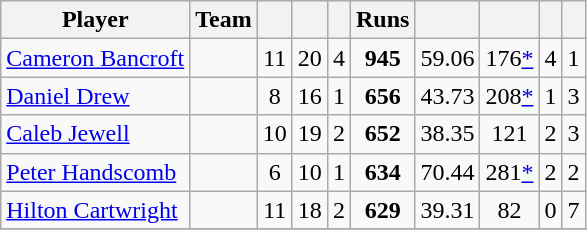<table class="wikitable sortable" style="text-align:center">
<tr>
<th class="unsortable">Player </th>
<th>Team</th>
<th></th>
<th></th>
<th></th>
<th>Runs</th>
<th></th>
<th></th>
<th></th>
<th></th>
</tr>
<tr>
<td style="text-align:left"><a href='#'>Cameron Bancroft</a></td>
<td style="text-align:left"></td>
<td>11</td>
<td>20</td>
<td>4</td>
<td><strong>945</strong></td>
<td>59.06</td>
<td>176<a href='#'>*</a></td>
<td>4</td>
<td>1</td>
</tr>
<tr>
<td style="text-align:left"><a href='#'>Daniel Drew</a></td>
<td style="text-align:left"></td>
<td>8</td>
<td>16</td>
<td>1</td>
<td><strong>656</strong></td>
<td>43.73</td>
<td>208<a href='#'>*</a></td>
<td>1</td>
<td>3</td>
</tr>
<tr>
<td style="text-align:left"><a href='#'>Caleb Jewell</a></td>
<td style="text-align:left"></td>
<td>10</td>
<td>19</td>
<td>2</td>
<td><strong>652</strong></td>
<td>38.35</td>
<td>121</td>
<td>2</td>
<td>3</td>
</tr>
<tr>
<td style="text-align:left"><a href='#'>Peter Handscomb</a></td>
<td style="text-align:left"></td>
<td>6</td>
<td>10</td>
<td>1</td>
<td><strong>634</strong></td>
<td>70.44</td>
<td>281<a href='#'>*</a></td>
<td>2</td>
<td>2</td>
</tr>
<tr>
<td style="text-align:left"><a href='#'>Hilton Cartwright</a></td>
<td style="text-align:left"></td>
<td>11</td>
<td>18</td>
<td>2</td>
<td><strong>629</strong></td>
<td>39.31</td>
<td>82</td>
<td>0</td>
<td>7</td>
</tr>
<tr>
</tr>
</table>
